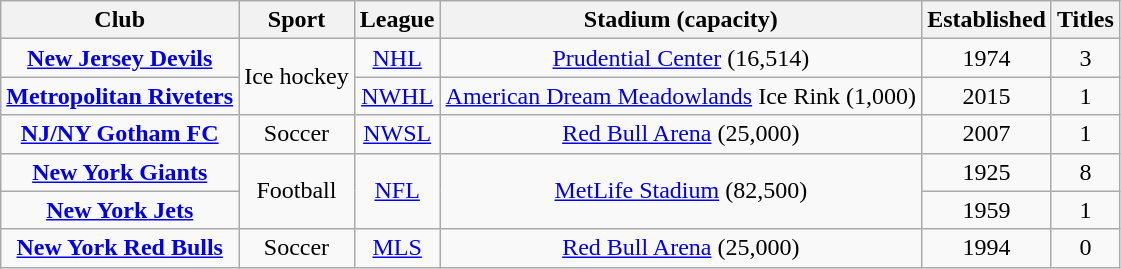<table class="wikitable" style="text-align:center;">
<tr>
<th>Club</th>
<th>Sport</th>
<th>League</th>
<th>Stadium (capacity)</th>
<th>Established</th>
<th>Titles</th>
</tr>
<tr>
<td><strong><a href='#'>New Jersey Devils</a></strong></td>
<td rowspan="2">Ice hockey</td>
<td><a href='#'>NHL</a></td>
<td><a href='#'>Prudential Center</a> (16,514)</td>
<td>1974</td>
<td>3</td>
</tr>
<tr>
<td><strong><a href='#'>Metropolitan Riveters</a></strong></td>
<td><a href='#'>NWHL</a></td>
<td><a href='#'>American Dream Meadowlands</a> Ice Rink (1,000)</td>
<td>2015</td>
<td>1</td>
</tr>
<tr>
<td><strong><a href='#'>NJ/NY Gotham FC</a></strong></td>
<td>Soccer</td>
<td><a href='#'>NWSL</a></td>
<td><a href='#'>Red Bull Arena</a> (25,000)</td>
<td>2007</td>
<td>1</td>
</tr>
<tr>
<td><strong><a href='#'>New York Giants</a></strong></td>
<td rowspan="2">Football</td>
<td rowspan="2"><a href='#'>NFL</a></td>
<td rowspan="2"><a href='#'>MetLife Stadium</a> (82,500)</td>
<td>1925</td>
<td>8</td>
</tr>
<tr>
<td><strong><a href='#'>New York Jets</a></strong></td>
<td>1959</td>
<td>1</td>
</tr>
<tr>
<td><strong><a href='#'>New York Red Bulls</a></strong></td>
<td>Soccer</td>
<td><a href='#'>MLS</a></td>
<td><a href='#'>Red Bull Arena</a> (25,000)</td>
<td>1994</td>
<td>0</td>
</tr>
</table>
